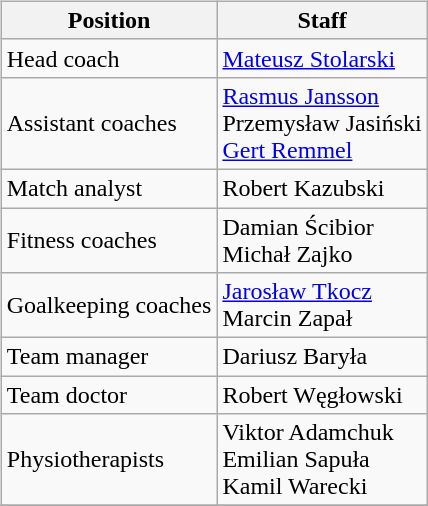<table>
<tr>
<td valign="top"><br><table class="wikitable">
<tr>
<th>Position</th>
<th>Staff</th>
</tr>
<tr>
<td>Head coach</td>
<td> <a href='#'>Mateusz Stolarski</a></td>
</tr>
<tr>
<td>Assistant coaches</td>
<td> <a href='#'>Rasmus Jansson</a><br> Przemysław Jasiński<br> <a href='#'>Gert Remmel</a></td>
</tr>
<tr>
<td>Match analyst</td>
<td> Robert Kazubski</td>
</tr>
<tr>
<td>Fitness coaches</td>
<td> Damian Ścibior<br> Michał Zajko</td>
</tr>
<tr>
<td>Goalkeeping coaches</td>
<td> <a href='#'>Jarosław Tkocz</a><br> Marcin Zapał</td>
</tr>
<tr>
<td>Team manager</td>
<td> Dariusz Baryła</td>
</tr>
<tr>
<td>Team doctor</td>
<td> Robert Węgłowski</td>
</tr>
<tr>
<td>Physiotherapists</td>
<td> Viktor Adamchuk<br> Emilian Sapuła<br> Kamil Warecki</td>
</tr>
<tr>
</tr>
</table>
</td>
</tr>
</table>
